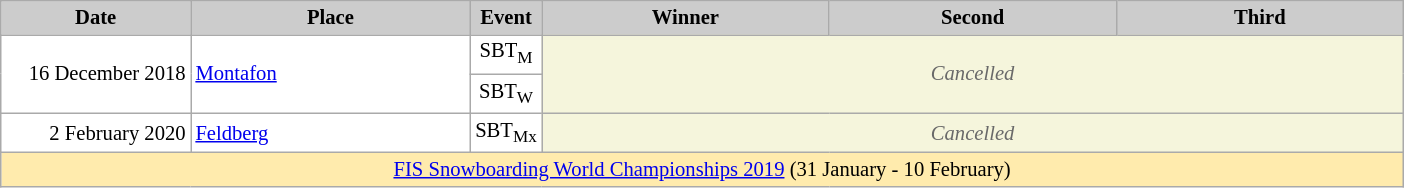<table class="wikitable plainrowheaders" style="background:#fff; font-size:86%; line-height:16px; border:grey solid 1px; border-collapse:collapse;">
<tr>
<th scope="col" style="background:#ccc; width:120px;">Date</th>
<th scope="col" style="background:#ccc; width:180px;">Place</th>
<th scope="col" style="background:#ccc; width:30px;">Event</th>
<th scope="col" style="background:#ccc; width:185px;">Winner</th>
<th scope="col" style="background:#ccc; width:185px;">Second</th>
<th scope="col" style="background:#ccc; width:185px;">Third</th>
</tr>
<tr>
<td align="right" rowspan=2>16 December 2018</td>
<td rowspan=2> <a href='#'>Montafon</a></td>
<td align="center">SBT<sub>M</sub></td>
<td rowspan=2 colspan=5 align=center bgcolor="F5F5DC" style=color:#696969><em>Cancelled</em></td>
</tr>
<tr>
<td align="center">SBT<sub>W</sub></td>
</tr>
<tr>
<td align="right">2 February 2020</td>
<td> <a href='#'>Feldberg</a></td>
<td align="center">SBT<sub>Mx</sub></td>
<td colspan=5 align=center bgcolor="F5F5DC" style=color:#696969><em>Cancelled</em></td>
</tr>
<tr style="background:#FFEBAD">
<td colspan="6" align="middle"><a href='#'>FIS Snowboarding World Championships 2019</a>  (31 January - 10 February)</td>
</tr>
</table>
